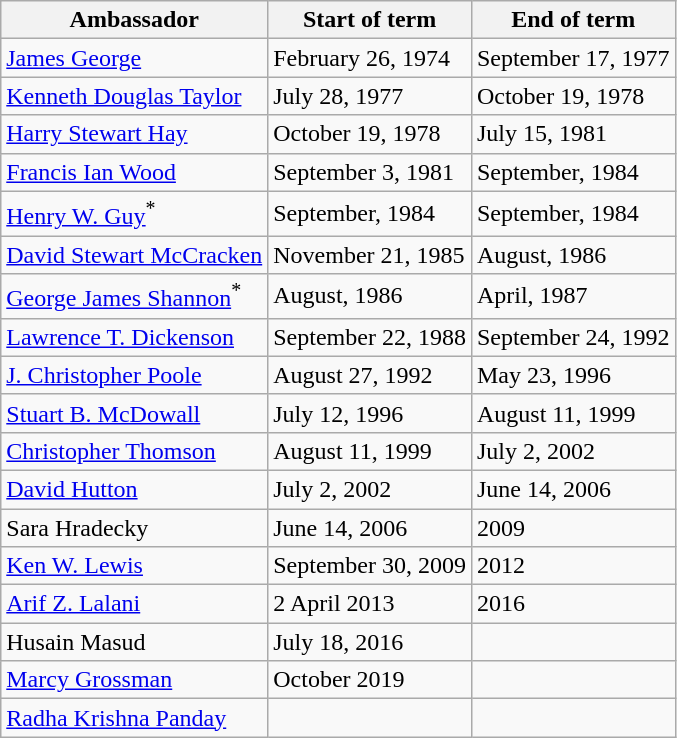<table class="wikitable">
<tr>
<th>Ambassador</th>
<th>Start of term</th>
<th>End of term</th>
</tr>
<tr>
<td><a href='#'>James George</a></td>
<td>February 26, 1974</td>
<td>September 17, 1977</td>
</tr>
<tr>
<td><a href='#'>Kenneth Douglas Taylor</a></td>
<td>July 28, 1977</td>
<td>October 19, 1978</td>
</tr>
<tr>
<td><a href='#'>Harry Stewart Hay</a></td>
<td>October 19, 1978</td>
<td>July 15, 1981</td>
</tr>
<tr>
<td><a href='#'>Francis Ian Wood</a></td>
<td>September 3, 1981</td>
<td>September, 1984</td>
</tr>
<tr>
<td><a href='#'>Henry W. Guy</a><sup>*</sup></td>
<td>September, 1984</td>
<td>September, 1984</td>
</tr>
<tr>
<td><a href='#'>David Stewart McCracken</a></td>
<td>November 21, 1985</td>
<td>August, 1986</td>
</tr>
<tr>
<td><a href='#'>George James Shannon</a><sup>*</sup></td>
<td>August, 1986</td>
<td>April, 1987</td>
</tr>
<tr>
<td><a href='#'>Lawrence T. Dickenson</a></td>
<td>September 22, 1988</td>
<td>September 24, 1992</td>
</tr>
<tr>
<td><a href='#'>J. Christopher Poole</a></td>
<td>August 27, 1992</td>
<td>May 23, 1996</td>
</tr>
<tr>
<td><a href='#'>Stuart B. McDowall</a></td>
<td>July 12, 1996</td>
<td>August 11, 1999</td>
</tr>
<tr>
<td><a href='#'>Christopher Thomson</a></td>
<td>August 11, 1999</td>
<td>July 2, 2002</td>
</tr>
<tr>
<td><a href='#'>David Hutton</a></td>
<td>July 2, 2002</td>
<td>June 14, 2006</td>
</tr>
<tr>
<td>Sara Hradecky</td>
<td>June 14, 2006</td>
<td>2009</td>
</tr>
<tr>
<td><a href='#'>Ken W. Lewis</a></td>
<td>September 30, 2009</td>
<td>2012</td>
</tr>
<tr>
<td><a href='#'>Arif Z. Lalani</a></td>
<td>2 April 2013</td>
<td>2016</td>
</tr>
<tr>
<td>Husain Masud</td>
<td>July 18, 2016</td>
<td></td>
</tr>
<tr>
<td><a href='#'>Marcy Grossman</a></td>
<td>October 2019</td>
<td></td>
</tr>
<tr>
<td><a href='#'>Radha Krishna Panday</a></td>
<td></td>
</tr>
</table>
